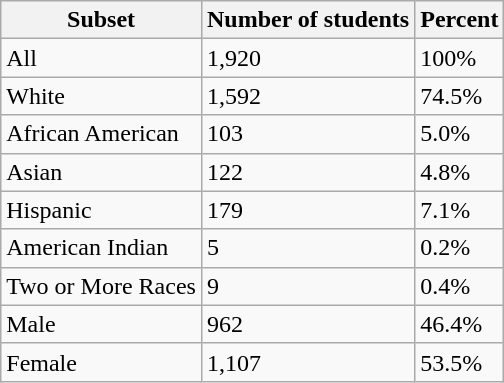<table class="wikitable">
<tr>
<th>Subset</th>
<th>Number of students</th>
<th>Percent</th>
</tr>
<tr>
<td>All</td>
<td>1,920</td>
<td>100%</td>
</tr>
<tr>
<td>White</td>
<td>1,592</td>
<td>74.5%</td>
</tr>
<tr>
<td>African American</td>
<td>103</td>
<td>5.0%</td>
</tr>
<tr>
<td>Asian</td>
<td>122</td>
<td>4.8%</td>
</tr>
<tr>
<td>Hispanic</td>
<td>179</td>
<td>7.1%</td>
</tr>
<tr>
<td>American Indian</td>
<td>5</td>
<td>0.2%</td>
</tr>
<tr>
<td>Two or More Races</td>
<td>9</td>
<td>0.4%</td>
</tr>
<tr>
<td>Male</td>
<td>962</td>
<td>46.4%</td>
</tr>
<tr>
<td>Female</td>
<td>1,107</td>
<td>53.5%</td>
</tr>
</table>
